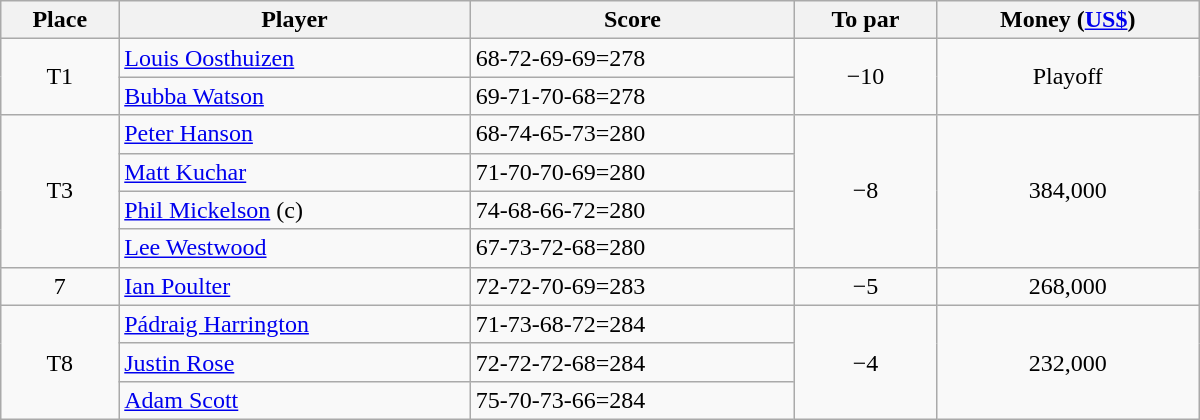<table class="wikitable" style="width:50em; margin-bottom:0">
<tr>
<th>Place</th>
<th>Player</th>
<th>Score</th>
<th>To par</th>
<th>Money (<a href='#'>US$</a>)</th>
</tr>
<tr>
<td rowspan=2 align=center>T1</td>
<td> <a href='#'>Louis Oosthuizen</a></td>
<td>68-72-69-69=278</td>
<td rowspan=2 align=center>−10</td>
<td rowspan=2 align=center>Playoff</td>
</tr>
<tr>
<td> <a href='#'>Bubba Watson</a></td>
<td>69-71-70-68=278</td>
</tr>
<tr>
<td rowspan=4 align=center>T3</td>
<td> <a href='#'>Peter Hanson</a></td>
<td>68-74-65-73=280</td>
<td rowspan=4 align=center>−8</td>
<td rowspan=4 align=center>384,000</td>
</tr>
<tr>
<td> <a href='#'>Matt Kuchar</a></td>
<td>71-70-70-69=280</td>
</tr>
<tr>
<td> <a href='#'>Phil Mickelson</a> (c)</td>
<td>74-68-66-72=280</td>
</tr>
<tr>
<td> <a href='#'>Lee Westwood</a></td>
<td>67-73-72-68=280</td>
</tr>
<tr>
<td align=center>7</td>
<td> <a href='#'>Ian Poulter</a></td>
<td>72-72-70-69=283</td>
<td align=center>−5</td>
<td align=center>268,000</td>
</tr>
<tr>
<td rowspan=3 align=center>T8</td>
<td> <a href='#'>Pádraig Harrington</a></td>
<td>71-73-68-72=284</td>
<td rowspan=3 align=center>−4</td>
<td rowspan=3 align=center>232,000</td>
</tr>
<tr>
<td> <a href='#'>Justin Rose</a></td>
<td>72-72-72-68=284</td>
</tr>
<tr>
<td> <a href='#'>Adam Scott</a></td>
<td>75-70-73-66=284</td>
</tr>
</table>
